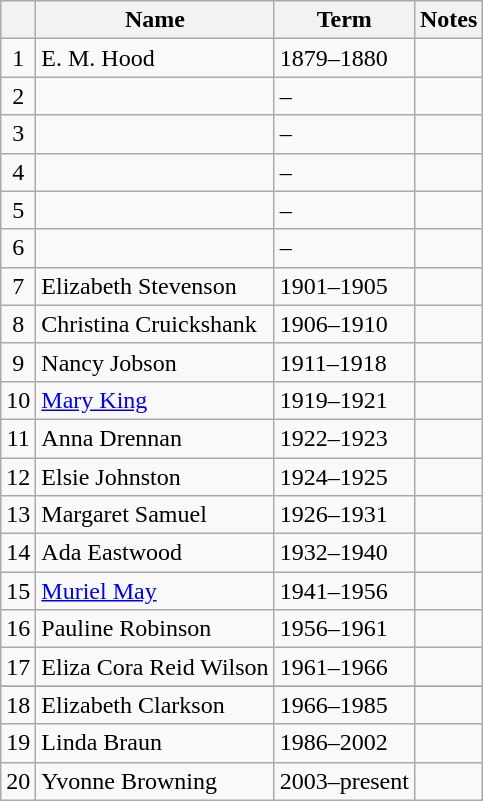<table class="wikitable">
<tr>
<th></th>
<th>Name</th>
<th>Term</th>
<th>Notes</th>
</tr>
<tr>
<td align=center>1</td>
<td>E. M. Hood</td>
<td>1879–1880</td>
<td></td>
</tr>
<tr>
<td align=center>2</td>
<td></td>
<td>–</td>
<td></td>
</tr>
<tr>
<td align=center>3</td>
<td></td>
<td>–</td>
<td></td>
</tr>
<tr>
<td align=center>4</td>
<td></td>
<td>–</td>
<td></td>
</tr>
<tr>
<td align=center>5</td>
<td></td>
<td>–</td>
<td></td>
</tr>
<tr>
<td align=center>6</td>
<td></td>
<td>–</td>
<td></td>
</tr>
<tr>
<td align=center>7</td>
<td>Elizabeth Stevenson</td>
<td>1901–1905</td>
<td></td>
</tr>
<tr>
<td align=center>8</td>
<td>Christina Cruickshank</td>
<td>1906–1910</td>
<td></td>
</tr>
<tr>
<td align=center>9</td>
<td>Nancy Jobson</td>
<td>1911–1918</td>
<td></td>
</tr>
<tr>
<td align=center>10</td>
<td><a href='#'>Mary King</a></td>
<td>1919–1921</td>
<td></td>
</tr>
<tr>
<td align=center>11</td>
<td>Anna Drennan</td>
<td>1922–1923</td>
<td></td>
</tr>
<tr>
<td align=center>12</td>
<td>Elsie Johnston</td>
<td>1924–1925</td>
<td></td>
</tr>
<tr>
<td align=center>13</td>
<td>Margaret Samuel</td>
<td>1926–1931</td>
<td></td>
</tr>
<tr>
<td align=center>14</td>
<td>Ada Eastwood</td>
<td>1932–1940</td>
<td></td>
</tr>
<tr>
<td align=center>15</td>
<td><a href='#'>Muriel May</a></td>
<td>1941–1956</td>
<td></td>
</tr>
<tr>
<td align=center>16</td>
<td>Pauline Robinson</td>
<td>1956–1961</td>
<td></td>
</tr>
<tr>
<td align=center>17</td>
<td>Eliza Cora Reid Wilson</td>
<td>1961–1966</td>
<td></td>
</tr>
<tr>
</tr>
<tr>
<td align=center>18</td>
<td>Elizabeth Clarkson</td>
<td>1966–1985</td>
<td></td>
</tr>
<tr>
<td align=center>19</td>
<td>Linda Braun</td>
<td>1986–2002</td>
<td></td>
</tr>
<tr>
<td align=center>20</td>
<td>Yvonne Browning</td>
<td>2003–present</td>
<td></td>
</tr>
</table>
